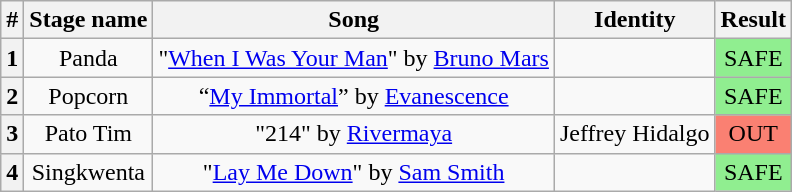<table class="wikitable" style="text-align: center;">
<tr>
<th>#</th>
<th>Stage name</th>
<th>Song</th>
<th>Identity</th>
<th>Result</th>
</tr>
<tr>
<th>1</th>
<td>Panda</td>
<td>"<a href='#'>When I Was Your Man</a>" by <a href='#'>Bruno Mars</a></td>
<td></td>
<td style="background:lightgreen;">SAFE</td>
</tr>
<tr>
<th>2</th>
<td>Popcorn</td>
<td>“<a href='#'>My Immortal</a>” by <a href='#'>Evanescence</a></td>
<td></td>
<td style="background:lightgreen;">SAFE</td>
</tr>
<tr>
<th>3</th>
<td>Pato Tim</td>
<td>"214" by <a href='#'>Rivermaya</a></td>
<td>Jeffrey Hidalgo</td>
<td style="background:salmon;">OUT</td>
</tr>
<tr>
<th>4</th>
<td>Singkwenta</td>
<td>"<a href='#'>Lay Me Down</a>" by <a href='#'>Sam Smith</a></td>
<td></td>
<td style="background:lightgreen;">SAFE</td>
</tr>
</table>
